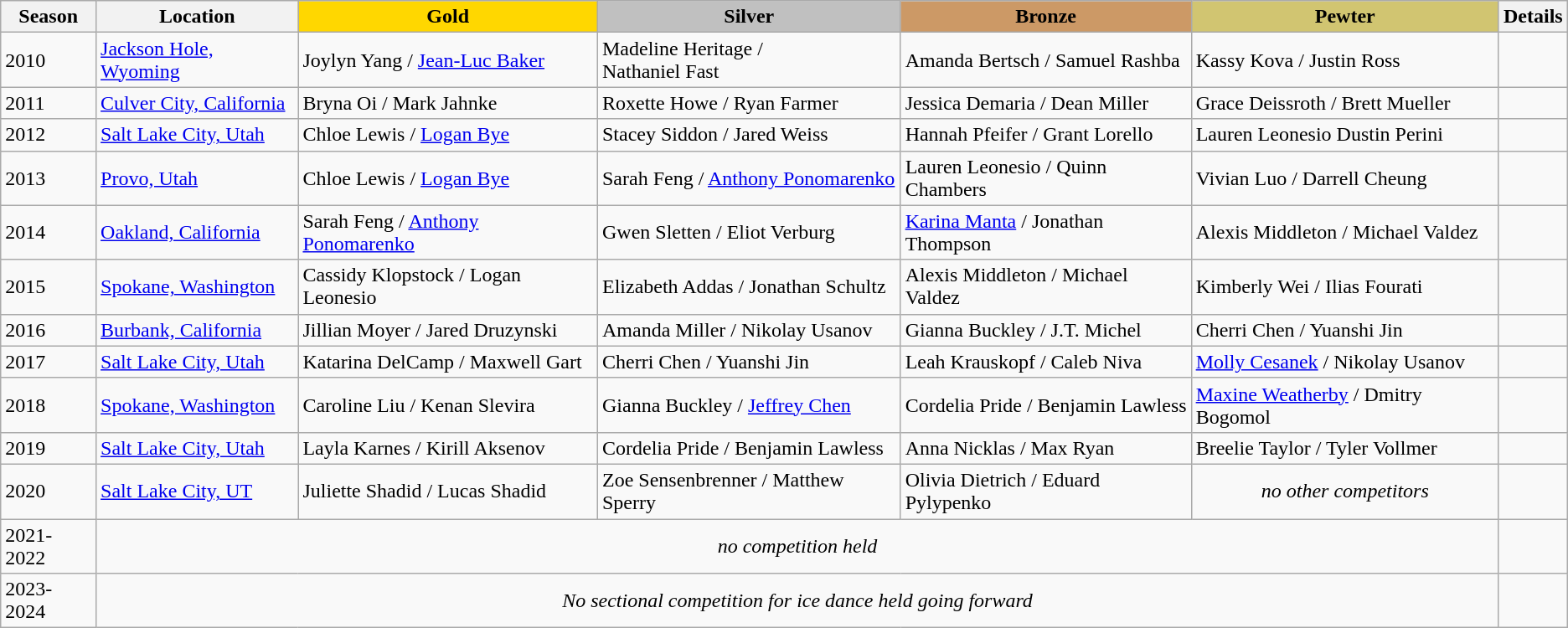<table class="wikitable">
<tr>
<th>Season</th>
<th>Location</th>
<td align=center bgcolor=gold><strong>Gold</strong></td>
<td align=center bgcolor=silver><strong>Silver</strong></td>
<td align=center bgcolor=cc9966><strong>Bronze</strong></td>
<td align=center bgcolor=d1c571><strong>Pewter</strong></td>
<th>Details</th>
</tr>
<tr>
<td>2010</td>
<td><a href='#'>Jackson Hole, Wyoming</a></td>
<td>Joylyn Yang / <a href='#'>Jean-Luc Baker</a></td>
<td>Madeline Heritage /<br>Nathaniel Fast</td>
<td>Amanda Bertsch / Samuel Rashba</td>
<td>Kassy Kova / Justin Ross</td>
<td></td>
</tr>
<tr>
<td>2011</td>
<td><a href='#'>Culver City, California</a></td>
<td>Bryna Oi / Mark Jahnke</td>
<td>Roxette Howe / Ryan Farmer</td>
<td>Jessica Demaria / Dean Miller</td>
<td>Grace Deissroth / Brett Mueller</td>
<td></td>
</tr>
<tr>
<td>2012</td>
<td><a href='#'>Salt Lake City, Utah</a></td>
<td>Chloe Lewis / <a href='#'>Logan Bye</a></td>
<td>Stacey Siddon / Jared Weiss</td>
<td>Hannah Pfeifer / Grant Lorello</td>
<td>Lauren Leonesio Dustin Perini</td>
<td></td>
</tr>
<tr>
<td>2013</td>
<td><a href='#'>Provo, Utah</a></td>
<td>Chloe Lewis / <a href='#'>Logan Bye</a></td>
<td>Sarah Feng / <a href='#'>Anthony Ponomarenko</a></td>
<td>Lauren Leonesio / Quinn Chambers</td>
<td>Vivian Luo / Darrell Cheung</td>
<td></td>
</tr>
<tr>
<td>2014</td>
<td><a href='#'>Oakland, California</a></td>
<td>Sarah Feng / <a href='#'>Anthony Ponomarenko</a></td>
<td>Gwen Sletten / Eliot Verburg</td>
<td><a href='#'>Karina Manta</a> / Jonathan Thompson</td>
<td>Alexis Middleton / Michael Valdez</td>
<td></td>
</tr>
<tr>
<td>2015</td>
<td><a href='#'>Spokane, Washington</a></td>
<td>Cassidy Klopstock / Logan Leonesio</td>
<td>Elizabeth Addas / Jonathan Schultz</td>
<td>Alexis Middleton / Michael Valdez</td>
<td>Kimberly Wei / Ilias Fourati</td>
<td></td>
</tr>
<tr>
<td>2016</td>
<td><a href='#'>Burbank, California</a></td>
<td>Jillian Moyer / Jared Druzynski</td>
<td>Amanda Miller / Nikolay Usanov</td>
<td>Gianna Buckley / J.T. Michel</td>
<td>Cherri Chen / Yuanshi Jin</td>
<td></td>
</tr>
<tr>
<td>2017</td>
<td><a href='#'>Salt Lake City, Utah</a></td>
<td>Katarina DelCamp / Maxwell Gart</td>
<td>Cherri Chen / Yuanshi Jin</td>
<td>Leah Krauskopf / Caleb Niva</td>
<td><a href='#'>Molly Cesanek</a> / Nikolay Usanov</td>
<td></td>
</tr>
<tr>
<td>2018</td>
<td><a href='#'>Spokane, Washington</a></td>
<td>Caroline Liu / Kenan Slevira</td>
<td>Gianna Buckley / <a href='#'>Jeffrey Chen</a></td>
<td>Cordelia Pride / Benjamin Lawless</td>
<td><a href='#'>Maxine Weatherby</a> / Dmitry Bogomol</td>
<td></td>
</tr>
<tr>
<td>2019</td>
<td><a href='#'>Salt Lake City, Utah</a></td>
<td>Layla Karnes / Kirill Aksenov</td>
<td>Cordelia Pride / Benjamin Lawless</td>
<td>Anna Nicklas / Max Ryan</td>
<td>Breelie Taylor / Tyler Vollmer</td>
<td></td>
</tr>
<tr>
<td>2020</td>
<td><a href='#'>Salt Lake City, UT</a></td>
<td>Juliette Shadid / Lucas Shadid</td>
<td>Zoe Sensenbrenner / Matthew Sperry</td>
<td>Olivia Dietrich / Eduard Pylypenko</td>
<td colspan="1" align="center"><em>no other competitors</em></td>
<td></td>
</tr>
<tr>
<td>2021-2022</td>
<td colspan="5" align="center"><em>no competition held</em></td>
<td></td>
</tr>
<tr>
<td>2023-<br>2024</td>
<td colspan="5" align="center"><em>No sectional competition for ice dance held going forward</em></td>
<td></td>
</tr>
</table>
